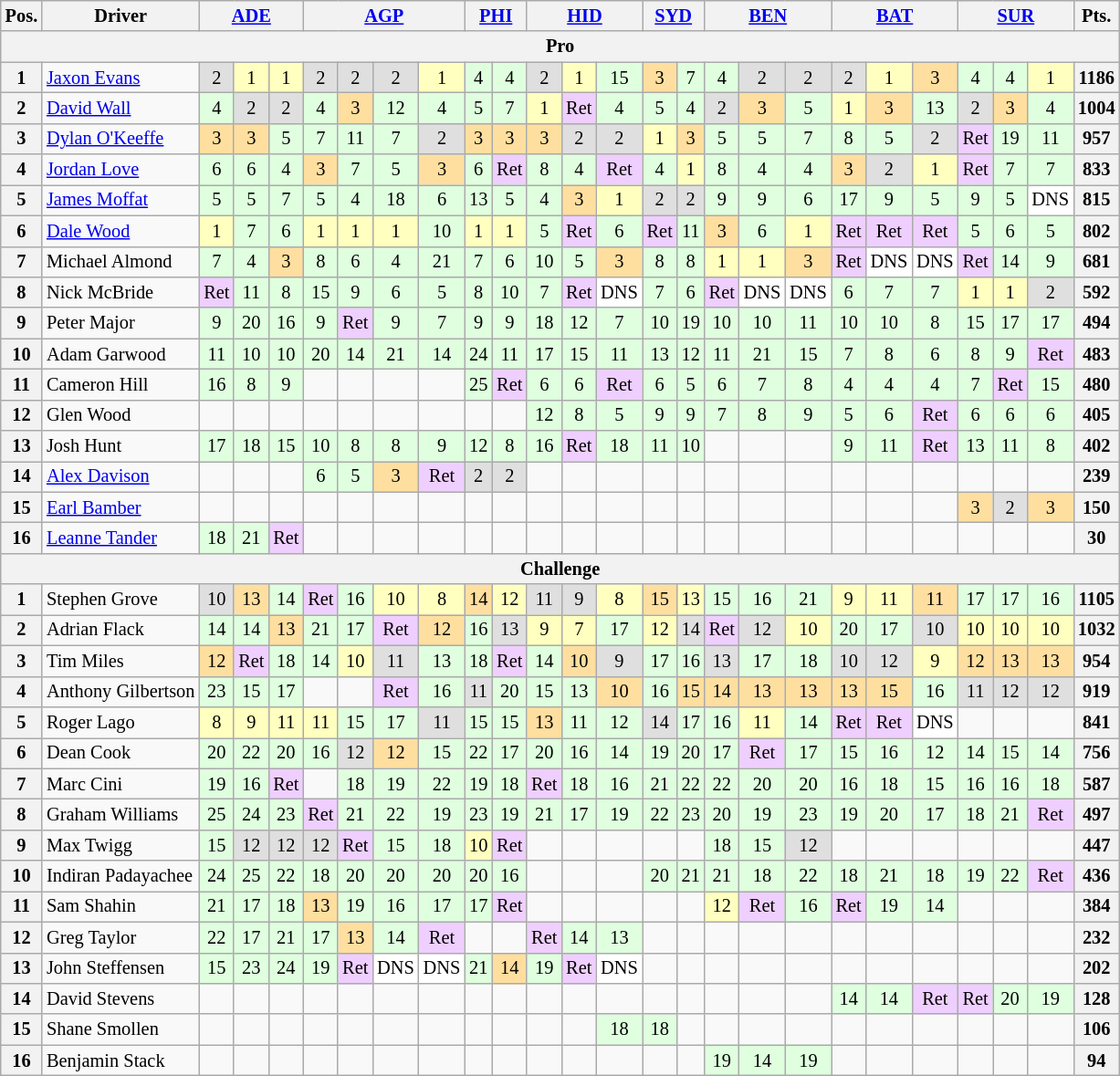<table class="wikitable" style="font-size: 85%; text-align: center;">
<tr>
<th>Pos.</th>
<th>Driver</th>
<th colspan="3"><a href='#'>ADE</a><br></th>
<th colspan="4"><a href='#'>AGP</a><br></th>
<th colspan="2"><a href='#'>PHI</a><br></th>
<th colspan="3"><a href='#'>HID</a><br></th>
<th colspan="2"><a href='#'>SYD</a><br></th>
<th colspan="3"><a href='#'>BEN</a><br></th>
<th colspan="3"><a href='#'>BAT</a><br></th>
<th colspan="3"><a href='#'>SUR</a><br></th>
<th>Pts.</th>
</tr>
<tr>
<th colspan="26">Pro</th>
</tr>
<tr>
<th>1</th>
<td align="left"> <a href='#'>Jaxon Evans</a></td>
<td style="background:#dfdfdf;">2</td>
<td style="background:#ffffbf;">1</td>
<td style="background:#ffffbf;">1</td>
<td style="background:#dfdfdf;">2</td>
<td style="background:#dfdfdf;">2</td>
<td style="background:#dfdfdf;">2</td>
<td style="background:#ffffbf;">1</td>
<td style="background:#dfffdf;">4</td>
<td style="background:#dfffdf;">4</td>
<td style="background:#dfdfdf;">2</td>
<td style="background:#ffffbf;">1</td>
<td style="background:#dfffdf;">15</td>
<td style="background:#ffdf9f;">3</td>
<td style="background:#dfffdf;">7</td>
<td style="background:#dfffdf;">4</td>
<td style="background:#dfdfdf;">2</td>
<td style="background:#dfdfdf;">2</td>
<td style="background:#dfdfdf;">2</td>
<td style="background:#ffffbf;">1</td>
<td style="background:#ffdf9f;">3</td>
<td style="background:#dfffdf;">4</td>
<td style="background:#dfffdf;">4</td>
<td style="background:#ffffbf;">1</td>
<th>1186</th>
</tr>
<tr>
<th>2</th>
<td align="left"> <a href='#'>David Wall</a></td>
<td style="background:#dfffdf;">4</td>
<td style="background:#dfdfdf;">2</td>
<td style="background:#dfdfdf;">2</td>
<td style="background:#dfffdf;">4</td>
<td style="background:#ffdf9f;">3</td>
<td style="background:#dfffdf;">12</td>
<td style="background:#dfffdf;">4</td>
<td style="background:#dfffdf;">5</td>
<td style="background:#dfffdf;">7</td>
<td style="background:#ffffbf;">1</td>
<td style="background:#efcfff;">Ret</td>
<td style="background:#dfffdf;">4</td>
<td style="background:#dfffdf;">5</td>
<td style="background:#dfffdf;">4</td>
<td style="background:#dfdfdf;">2</td>
<td style="background:#ffdf9f;">3</td>
<td style="background:#dfffdf;">5</td>
<td style="background:#ffffbf;">1</td>
<td style="background:#ffdf9f;">3</td>
<td style="background:#dfffdf;">13</td>
<td style="background:#dfdfdf;">2</td>
<td style="background:#ffdf9f;">3</td>
<td style="background:#dfffdf;">4</td>
<th>1004</th>
</tr>
<tr>
<th>3</th>
<td align="left"> <a href='#'>Dylan O'Keeffe</a></td>
<td style="background:#ffdf9f;">3</td>
<td style="background:#ffdf9f;">3</td>
<td style="background:#dfffdf;">5</td>
<td style="background:#dfffdf;">7</td>
<td style="background:#dfffdf;">11</td>
<td style="background:#dfffdf;">7</td>
<td style="background:#dfdfdf;">2</td>
<td style="background:#ffdf9f;">3</td>
<td style="background:#ffdf9f;">3</td>
<td style="background:#ffdf9f;">3</td>
<td style="background:#dfdfdf;">2</td>
<td style="background:#dfdfdf;">2</td>
<td style="background:#ffffbf;">1</td>
<td style="background:#ffdf9f;">3</td>
<td style="background:#dfffdf;">5</td>
<td style="background:#dfffdf;">5</td>
<td style="background:#dfffdf;">7</td>
<td style="background:#dfffdf;">8</td>
<td style="background:#dfffdf;">5</td>
<td style="background:#dfdfdf;">2</td>
<td style="background:#efcfff;">Ret</td>
<td style="background:#dfffdf;">19</td>
<td style="background:#dfffdf;">11</td>
<th>957</th>
</tr>
<tr>
<th>4</th>
<td align="left"> <a href='#'>Jordan Love</a></td>
<td style="background:#dfffdf;">6</td>
<td style="background:#dfffdf;">6</td>
<td style="background:#dfffdf;">4</td>
<td style="background:#ffdf9f;">3</td>
<td style="background:#dfffdf;">7</td>
<td style="background:#dfffdf;">5</td>
<td style="background:#ffdf9f;">3</td>
<td style="background:#dfffdf;">6</td>
<td style="background:#efcfff;">Ret</td>
<td style="background:#dfffdf;">8</td>
<td style="background:#dfffdf;">4</td>
<td style="background:#efcfff;">Ret</td>
<td style="background:#dfffdf;">4</td>
<td style="background:#ffffbf;">1</td>
<td style="background:#dfffdf;">8</td>
<td style="background:#dfffdf;">4</td>
<td style="background:#dfffdf;">4</td>
<td style="background:#ffdf9f;">3</td>
<td style="background:#dfdfdf;">2</td>
<td style="background:#ffffbf;">1</td>
<td style="background:#efcfff;">Ret</td>
<td style="background:#dfffdf;">7</td>
<td style="background:#dfffdf;">7</td>
<th>833</th>
</tr>
<tr>
<th>5</th>
<td align="left"> <a href='#'>James Moffat</a></td>
<td style="background:#dfffdf;">5</td>
<td style="background:#dfffdf;">5</td>
<td style="background:#dfffdf;">7</td>
<td style="background:#dfffdf;">5</td>
<td style="background:#dfffdf;">4</td>
<td style="background:#dfffdf;">18</td>
<td style="background:#dfffdf;">6</td>
<td style="background:#dfffdf;">13</td>
<td style="background:#dfffdf;">5</td>
<td style="background:#dfffdf;">4</td>
<td style="background:#ffdf9f;">3</td>
<td style="background:#ffffbf;">1</td>
<td style="background:#dfdfdf;">2</td>
<td style="background:#dfdfdf;">2</td>
<td style="background:#dfffdf;">9</td>
<td style="background:#dfffdf;">9</td>
<td style="background:#dfffdf;">6</td>
<td style="background:#dfffdf;">17</td>
<td style="background:#dfffdf;">9</td>
<td style="background:#dfffdf;">5</td>
<td style="background:#dfffdf;">9</td>
<td style="background:#dfffdf;">5</td>
<td style="background:#ffffff;">DNS</td>
<th>815</th>
</tr>
<tr>
<th>6</th>
<td align="left"> <a href='#'>Dale Wood</a></td>
<td style="background:#ffffbf;">1</td>
<td style="background:#dfffdf;">7</td>
<td style="background:#dfffdf;">6</td>
<td style="background:#ffffbf;">1</td>
<td style="background:#ffffbf;">1</td>
<td style="background:#ffffbf;">1</td>
<td style="background:#dfffdf;">10</td>
<td style="background:#ffffbf;">1</td>
<td style="background:#ffffbf;">1</td>
<td style="background:#dfffdf;">5</td>
<td style="background:#efcfff;">Ret</td>
<td style="background:#dfffdf;">6</td>
<td style="background:#efcfff;">Ret</td>
<td style="background:#dfffdf;">11</td>
<td style="background:#ffdf9f;">3</td>
<td style="background:#dfffdf;">6</td>
<td style="background:#ffffbf;">1</td>
<td style="background:#efcfff;">Ret</td>
<td style="background:#efcfff;">Ret</td>
<td style="background:#efcfff;">Ret</td>
<td style="background:#dfffdf;">5</td>
<td style="background:#dfffdf;">6</td>
<td style="background:#dfffdf;">5</td>
<th>802</th>
</tr>
<tr>
<th>7</th>
<td align="left"> Michael Almond</td>
<td style="background:#dfffdf;">7</td>
<td style="background:#dfffdf;">4</td>
<td style="background:#ffdf9f;">3</td>
<td style="background:#dfffdf;">8</td>
<td style="background:#dfffdf;">6</td>
<td style="background:#dfffdf;">4</td>
<td style="background:#dfffdf;">21</td>
<td style="background:#dfffdf;">7</td>
<td style="background:#dfffdf;">6</td>
<td style="background:#dfffdf;">10</td>
<td style="background:#dfffdf;">5</td>
<td style="background:#ffdf9f;">3</td>
<td style="background:#dfffdf;">8</td>
<td style="background:#dfffdf;">8</td>
<td style="background:#ffffbf;">1</td>
<td style="background:#ffffbf;">1</td>
<td style="background:#ffdf9f;">3</td>
<td style="background:#efcfff;">Ret</td>
<td style="background:#ffffff;">DNS</td>
<td style="background:#ffffff;">DNS</td>
<td style="background:#efcfff;">Ret</td>
<td style="background:#dfffdf;">14</td>
<td style="background:#dfffdf;">9</td>
<th>681</th>
</tr>
<tr>
<th>8</th>
<td align="left"> Nick McBride</td>
<td style="background:#efcfff;">Ret</td>
<td style="background:#dfffdf;">11</td>
<td style="background:#dfffdf;">8</td>
<td style="background:#dfffdf;">15</td>
<td style="background:#dfffdf;">9</td>
<td style="background:#dfffdf;">6</td>
<td style="background:#dfffdf;">5</td>
<td style="background:#dfffdf;">8</td>
<td style="background:#dfffdf;">10</td>
<td style="background:#dfffdf;">7</td>
<td style="background:#efcfff;">Ret</td>
<td style="background:#ffffff;">DNS</td>
<td style="background:#dfffdf;">7</td>
<td style="background:#dfffdf;">6</td>
<td style="background:#efcfff;">Ret</td>
<td style="background:#ffffff;">DNS</td>
<td style="background:#ffffff;">DNS</td>
<td style="background:#dfffdf;">6</td>
<td style="background:#dfffdf;">7</td>
<td style="background:#dfffdf;">7</td>
<td style="background:#ffffbf;">1</td>
<td style="background:#ffffbf;">1</td>
<td style="background:#dfdfdf;">2</td>
<th>592</th>
</tr>
<tr>
<th>9</th>
<td align="left"> Peter Major</td>
<td style="background:#dfffdf;">9</td>
<td style="background:#dfffdf;">20</td>
<td style="background:#dfffdf;">16</td>
<td style="background:#dfffdf;">9</td>
<td style="background:#efcfff;">Ret</td>
<td style="background:#dfffdf;">9</td>
<td style="background:#dfffdf;">7</td>
<td style="background:#dfffdf;">9</td>
<td style="background:#dfffdf;">9</td>
<td style="background:#dfffdf;">18</td>
<td style="background:#dfffdf;">12</td>
<td style="background:#dfffdf;">7</td>
<td style="background:#dfffdf;">10</td>
<td style="background:#dfffdf;">19</td>
<td style="background:#dfffdf;">10</td>
<td style="background:#dfffdf;">10</td>
<td style="background:#dfffdf;">11</td>
<td style="background:#dfffdf;">10</td>
<td style="background:#dfffdf;">10</td>
<td style="background:#dfffdf;">8</td>
<td style="background:#dfffdf;">15</td>
<td style="background:#dfffdf;">17</td>
<td style="background:#dfffdf;">17</td>
<th>494</th>
</tr>
<tr>
<th>10</th>
<td align="left"> Adam Garwood</td>
<td style="background:#dfffdf;">11</td>
<td style="background:#dfffdf;">10</td>
<td style="background:#dfffdf;">10</td>
<td style="background:#dfffdf;">20</td>
<td style="background:#dfffdf;">14</td>
<td style="background:#dfffdf;">21</td>
<td style="background:#dfffdf;">14</td>
<td style="background:#dfffdf;">24</td>
<td style="background:#dfffdf;">11</td>
<td style="background:#dfffdf;">17</td>
<td style="background:#dfffdf;">15</td>
<td style="background:#dfffdf;">11</td>
<td style="background:#dfffdf;">13</td>
<td style="background:#dfffdf;">12</td>
<td style="background:#dfffdf;">11</td>
<td style="background:#dfffdf;">21</td>
<td style="background:#dfffdf;">15</td>
<td style="background:#dfffdf;">7</td>
<td style="background:#dfffdf;">8</td>
<td style="background:#dfffdf;">6</td>
<td style="background:#dfffdf;">8</td>
<td style="background:#dfffdf;">9</td>
<td style="background:#efcfff;">Ret</td>
<th>483</th>
</tr>
<tr>
<th>11</th>
<td align="left"> Cameron Hill</td>
<td style="background:#dfffdf;">16</td>
<td style="background:#dfffdf;">8</td>
<td style="background:#dfffdf;">9</td>
<td></td>
<td></td>
<td></td>
<td></td>
<td style="background:#dfffdf;">25</td>
<td style="background:#efcfff;">Ret</td>
<td style="background:#dfffdf;">6</td>
<td style="background:#dfffdf;">6</td>
<td style="background:#efcfff;">Ret</td>
<td style="background:#dfffdf;">6</td>
<td style="background:#dfffdf;">5</td>
<td style="background:#dfffdf;">6</td>
<td style="background:#dfffdf;">7</td>
<td style="background:#dfffdf;">8</td>
<td style="background:#dfffdf;">4</td>
<td style="background:#dfffdf;">4</td>
<td style="background:#dfffdf;">4</td>
<td style="background:#dfffdf;">7</td>
<td style="background:#efcfff;">Ret</td>
<td style="background:#dfffdf;">15</td>
<th>480</th>
</tr>
<tr>
<th>12</th>
<td align="left"> Glen Wood</td>
<td></td>
<td></td>
<td></td>
<td></td>
<td></td>
<td></td>
<td></td>
<td></td>
<td></td>
<td style="background:#dfffdf;">12</td>
<td style="background:#dfffdf;">8</td>
<td style="background:#dfffdf;">5</td>
<td style="background:#dfffdf;">9</td>
<td style="background:#dfffdf;">9</td>
<td style="background:#dfffdf;">7</td>
<td style="background:#dfffdf;">8</td>
<td style="background:#dfffdf;">9</td>
<td style="background:#dfffdf;">5</td>
<td style="background:#dfffdf;">6</td>
<td style="background:#efcfff;">Ret</td>
<td style="background:#dfffdf;">6</td>
<td style="background:#dfffdf;">6</td>
<td style="background:#dfffdf;">6</td>
<th>405</th>
</tr>
<tr>
<th>13</th>
<td align="left"> Josh Hunt</td>
<td style="background:#dfffdf;">17</td>
<td style="background:#dfffdf;">18</td>
<td style="background:#dfffdf;">15</td>
<td style="background:#dfffdf;">10</td>
<td style="background:#dfffdf;">8</td>
<td style="background:#dfffdf;">8</td>
<td style="background:#dfffdf;">9</td>
<td style="background:#dfffdf;">12</td>
<td style="background:#dfffdf;">8</td>
<td style="background:#dfffdf;">16</td>
<td style="background:#efcfff;">Ret</td>
<td style="background:#dfffdf;">18</td>
<td style="background:#dfffdf;">11</td>
<td style="background:#dfffdf;">10</td>
<td></td>
<td></td>
<td></td>
<td style="background:#dfffdf;">9</td>
<td style="background:#dfffdf;">11</td>
<td style="background:#efcfff;">Ret</td>
<td style="background:#dfffdf;">13</td>
<td style="background:#dfffdf;">11</td>
<td style="background:#dfffdf;">8</td>
<th>402</th>
</tr>
<tr>
<th>14</th>
<td align="left"> <a href='#'>Alex Davison</a></td>
<td></td>
<td></td>
<td></td>
<td style="background:#dfffdf;">6</td>
<td style="background:#dfffdf;">5</td>
<td style="background:#ffdf9f;">3</td>
<td style="background:#efcfff;">Ret</td>
<td style="background:#dfdfdf;">2</td>
<td style="background:#dfdfdf;">2</td>
<td></td>
<td></td>
<td></td>
<td></td>
<td></td>
<td></td>
<td></td>
<td></td>
<td></td>
<td></td>
<td></td>
<td></td>
<td></td>
<td></td>
<th>239</th>
</tr>
<tr>
<th>15</th>
<td align="left"> <a href='#'>Earl Bamber</a></td>
<td></td>
<td></td>
<td></td>
<td></td>
<td></td>
<td></td>
<td></td>
<td></td>
<td></td>
<td></td>
<td></td>
<td></td>
<td></td>
<td></td>
<td></td>
<td></td>
<td></td>
<td></td>
<td></td>
<td></td>
<td style="background:#ffdf9f;">3</td>
<td style="background:#dfdfdf;">2</td>
<td style="background:#ffdf9f;">3</td>
<th>150</th>
</tr>
<tr>
<th>16</th>
<td align="left"> <a href='#'>Leanne Tander</a></td>
<td style="background:#dfffdf;">18</td>
<td style="background:#dfffdf;">21</td>
<td style="background:#efcfff;">Ret</td>
<td></td>
<td></td>
<td></td>
<td></td>
<td></td>
<td></td>
<td></td>
<td></td>
<td></td>
<td></td>
<td></td>
<td></td>
<td></td>
<td></td>
<td></td>
<td></td>
<td></td>
<td></td>
<td></td>
<td></td>
<th>30</th>
</tr>
<tr>
<th colspan="26">Challenge</th>
</tr>
<tr>
<th>1</th>
<td align="left"> Stephen Grove</td>
<td style="background:#dfdfdf;">10</td>
<td style="background:#ffdf9f;">13</td>
<td style="background:#dfffdf;">14</td>
<td style="background:#efcfff;">Ret</td>
<td style="background:#dfffdf;">16</td>
<td style="background:#ffffbf;">10</td>
<td style="background:#ffffbf;">8</td>
<td style="background:#ffdf9f;">14</td>
<td style="background:#ffffbf;">12</td>
<td style="background:#dfdfdf;">11</td>
<td style="background:#dfdfdf;">9</td>
<td style="background:#ffffbf;">8</td>
<td style="background:#ffdf9f;">15</td>
<td style="background:#ffffbf;">13</td>
<td style="background:#dfffdf;">15</td>
<td style="background:#dfffdf;">16</td>
<td style="background:#dfffdf;">21</td>
<td style="background:#ffffbf;">9</td>
<td style="background:#ffffbf;">11</td>
<td style="background:#ffdf9f;">11</td>
<td style="background:#dfffdf;">17</td>
<td style="background:#dfffdf;">17</td>
<td style="background:#dfffdf;">16</td>
<th>1105</th>
</tr>
<tr>
<th>2</th>
<td align="left"> Adrian Flack</td>
<td style="background:#dfffdf;">14</td>
<td style="background:#dfffdf;">14</td>
<td style="background:#ffdf9f;">13</td>
<td style="background:#dfffdf;">21</td>
<td style="background:#dfffdf;">17</td>
<td style="background:#efcfff;">Ret</td>
<td style="background:#ffdf9f;">12</td>
<td style="background:#dfffdf;">16</td>
<td style="background:#dfdfdf;">13</td>
<td style="background:#ffffbf;">9</td>
<td style="background:#ffffbf;">7</td>
<td style="background:#dfffdf;">17</td>
<td style="background:#ffffbf;">12</td>
<td style="background:#dfdfdf;">14</td>
<td style="background:#efcfff;">Ret</td>
<td style="background:#dfdfdf;">12</td>
<td style="background:#ffffbf;">10</td>
<td style="background:#dfffdf;">20</td>
<td style="background:#dfffdf;">17</td>
<td style="background:#dfdfdf;">10</td>
<td style="background:#ffffbf;">10</td>
<td style="background:#ffffbf;">10</td>
<td style="background:#ffffbf;">10</td>
<th>1032</th>
</tr>
<tr>
<th>3</th>
<td align="left"> Tim Miles</td>
<td style="background:#ffdf9f;">12</td>
<td style="background:#efcfff;">Ret</td>
<td style="background:#dfffdf;">18</td>
<td style="background:#dfffdf;">14</td>
<td style="background:#ffffbf;">10</td>
<td style="background:#dfdfdf;">11</td>
<td style="background:#dfffdf;">13</td>
<td style="background:#dfffdf;">18</td>
<td style="background:#efcfff;">Ret</td>
<td style="background:#dfffdf;">14</td>
<td style="background:#ffdf9f;">10</td>
<td style="background:#dfdfdf;">9</td>
<td style="background:#dfffdf;">17</td>
<td style="background:#dfffdf;">16</td>
<td style="background:#dfdfdf;">13</td>
<td style="background:#dfffdf;">17</td>
<td style="background:#dfffdf;">18</td>
<td style="background:#dfdfdf;">10</td>
<td style="background:#dfdfdf;">12</td>
<td style="background:#ffffbf;">9</td>
<td style="background:#ffdf9f;">12</td>
<td style="background:#ffdf9f;">13</td>
<td style="background:#ffdf9f;">13</td>
<th>954</th>
</tr>
<tr>
<th>4</th>
<td align="left"> Anthony Gilbertson</td>
<td style="background:#dfffdf;">23</td>
<td style="background:#dfffdf;">15</td>
<td style="background:#dfffdf;">17</td>
<td></td>
<td></td>
<td style="background:#efcfff;">Ret</td>
<td style="background:#dfffdf;">16</td>
<td style="background:#dfdfdf;">11</td>
<td style="background:#dfffdf;">20</td>
<td style="background:#dfffdf;">15</td>
<td style="background:#dfffdf;">13</td>
<td style="background:#ffdf9f;">10</td>
<td style="background:#dfffdf;">16</td>
<td style="background:#ffdf9f;">15</td>
<td style="background:#ffdf9f;">14</td>
<td style="background:#ffdf9f;">13</td>
<td style="background:#ffdf9f;">13</td>
<td style="background:#ffdf9f;">13</td>
<td style="background:#ffdf9f;">15</td>
<td style="background:#dfffdf;">16</td>
<td style="background:#dfdfdf;">11</td>
<td style="background:#dfdfdf;">12</td>
<td style="background:#dfdfdf;">12</td>
<th>919</th>
</tr>
<tr>
<th>5</th>
<td align="left"> Roger Lago</td>
<td style="background:#ffffbf;">8</td>
<td style="background:#ffffbf;">9</td>
<td style="background:#ffffbf;">11</td>
<td style="background:#ffffbf;">11</td>
<td style="background:#dfffdf;">15</td>
<td style="background:#dfffdf;">17</td>
<td style="background:#dfdfdf;">11</td>
<td style="background:#dfffdf;">15</td>
<td style="background:#dfffdf;">15</td>
<td style="background:#ffdf9f;">13</td>
<td style="background:#dfffdf;">11</td>
<td style="background:#dfffdf;">12</td>
<td style="background:#dfdfdf;">14</td>
<td style="background:#dfffdf;">17</td>
<td style="background:#dfffdf;">16</td>
<td style="background:#ffffbf;">11</td>
<td style="background:#dfffdf;">14</td>
<td style="background:#efcfff;">Ret</td>
<td style="background:#efcfff;">Ret</td>
<td style="background:#ffffff;">DNS</td>
<td></td>
<td></td>
<td></td>
<th>841</th>
</tr>
<tr>
<th>6</th>
<td align="left"> Dean Cook</td>
<td style="background:#dfffdf;">20</td>
<td style="background:#dfffdf;">22</td>
<td style="background:#dfffdf;">20</td>
<td style="background:#dfffdf;">16</td>
<td style="background:#dfdfdf;">12</td>
<td style="background:#ffdf9f;">12</td>
<td style="background:#dfffdf;">15</td>
<td style="background:#dfffdf;">22</td>
<td style="background:#dfffdf;">17</td>
<td style="background:#dfffdf;">20</td>
<td style="background:#dfffdf;">16</td>
<td style="background:#dfffdf;">14</td>
<td style="background:#dfffdf;">19</td>
<td style="background:#dfffdf;">20</td>
<td style="background:#dfffdf;">17</td>
<td style="background:#efcfff;">Ret</td>
<td style="background:#dfffdf;">17</td>
<td style="background:#dfffdf;">15</td>
<td style="background:#dfffdf;">16</td>
<td style="background:#dfffdf;">12</td>
<td style="background:#dfffdf;">14</td>
<td style="background:#dfffdf;">15</td>
<td style="background:#dfffdf;">14</td>
<th>756</th>
</tr>
<tr>
<th>7</th>
<td align="left"> Marc Cini</td>
<td style="background:#dfffdf;">19</td>
<td style="background:#dfffdf;">16</td>
<td style="background:#efcfff;">Ret</td>
<td></td>
<td style="background:#dfffdf;">18</td>
<td style="background:#dfffdf;">19</td>
<td style="background:#dfffdf;">22</td>
<td style="background:#dfffdf;">19</td>
<td style="background:#dfffdf;">18</td>
<td style="background:#efcfff;">Ret</td>
<td style="background:#dfffdf;">18</td>
<td style="background:#dfffdf;">16</td>
<td style="background:#dfffdf;">21</td>
<td style="background:#dfffdf;">22</td>
<td style="background:#dfffdf;">22</td>
<td style="background:#dfffdf;">20</td>
<td style="background:#dfffdf;">20</td>
<td style="background:#dfffdf;">16</td>
<td style="background:#dfffdf;">18</td>
<td style="background:#dfffdf;">15</td>
<td style="background:#dfffdf;">16</td>
<td style="background:#dfffdf;">16</td>
<td style="background:#dfffdf;">18</td>
<th>587</th>
</tr>
<tr>
<th>8</th>
<td align="left"> Graham Williams</td>
<td style="background:#dfffdf;">25</td>
<td style="background:#dfffdf;">24</td>
<td style="background:#dfffdf;">23</td>
<td style="background:#efcfff;">Ret</td>
<td style="background:#dfffdf;">21</td>
<td style="background:#dfffdf;">22</td>
<td style="background:#dfffdf;">19</td>
<td style="background:#dfffdf;">23</td>
<td style="background:#dfffdf;">19</td>
<td style="background:#dfffdf;">21</td>
<td style="background:#dfffdf;">17</td>
<td style="background:#dfffdf;">19</td>
<td style="background:#dfffdf;">22</td>
<td style="background:#dfffdf;">23</td>
<td style="background:#dfffdf;">20</td>
<td style="background:#dfffdf;">19</td>
<td style="background:#dfffdf;">23</td>
<td style="background:#dfffdf;">19</td>
<td style="background:#dfffdf;">20</td>
<td style="background:#dfffdf;">17</td>
<td style="background:#dfffdf;">18</td>
<td style="background:#dfffdf;">21</td>
<td style="background:#efcfff;">Ret</td>
<th>497</th>
</tr>
<tr>
<th>9</th>
<td align="left"> Max Twigg</td>
<td style="background:#dfffdf;">15</td>
<td style="background:#dfdfdf;">12</td>
<td style="background:#dfdfdf;">12</td>
<td style="background:#dfdfdf;">12</td>
<td style="background:#efcfff;">Ret</td>
<td style="background:#dfffdf;">15</td>
<td style="background:#dfffdf;">18</td>
<td style="background:#ffffbf;">10</td>
<td style="background:#efcfff;">Ret</td>
<td></td>
<td></td>
<td></td>
<td></td>
<td></td>
<td style="background:#dfffdf;">18</td>
<td style="background:#dfffdf;">15</td>
<td style="background:#dfdfdf;">12</td>
<td></td>
<td></td>
<td></td>
<td></td>
<td></td>
<td></td>
<th>447</th>
</tr>
<tr>
<th>10</th>
<td align="left"> Indiran Padayachee</td>
<td style="background:#dfffdf;">24</td>
<td style="background:#dfffdf;">25</td>
<td style="background:#dfffdf;">22</td>
<td style="background:#dfffdf;">18</td>
<td style="background:#dfffdf;">20</td>
<td style="background:#dfffdf;">20</td>
<td style="background:#dfffdf;">20</td>
<td style="background:#dfffdf;">20</td>
<td style="background:#dfffdf;">16</td>
<td></td>
<td></td>
<td></td>
<td style="background:#dfffdf;">20</td>
<td style="background:#dfffdf;">21</td>
<td style="background:#dfffdf;">21</td>
<td style="background:#dfffdf;">18</td>
<td style="background:#dfffdf;">22</td>
<td style="background:#dfffdf;">18</td>
<td style="background:#dfffdf;">21</td>
<td style="background:#dfffdf;">18</td>
<td style="background:#dfffdf;">19</td>
<td style="background:#dfffdf;">22</td>
<td style="background:#efcfff;">Ret</td>
<th>436</th>
</tr>
<tr>
<th>11</th>
<td align="left"> Sam Shahin</td>
<td style="background:#dfffdf;">21</td>
<td style="background:#dfffdf;">17</td>
<td style="background:#dfffdf;">18</td>
<td style="background:#ffdf9f;">13</td>
<td style="background:#dfffdf;">19</td>
<td style="background:#dfffdf;">16</td>
<td style="background:#dfffdf;">17</td>
<td style="background:#dfffdf;">17</td>
<td style="background:#efcfff;">Ret</td>
<td></td>
<td></td>
<td></td>
<td></td>
<td></td>
<td style="background:#ffffbf;">12</td>
<td style="background:#efcfff;">Ret</td>
<td style="background:#dfffdf;">16</td>
<td style="background:#efcfff;">Ret</td>
<td style="background:#dfffdf;">19</td>
<td style="background:#dfffdf;">14</td>
<td></td>
<td></td>
<td></td>
<th>384</th>
</tr>
<tr>
<th>12</th>
<td align="left"> Greg Taylor</td>
<td style="background:#dfffdf;">22</td>
<td style="background:#dfffdf;">17</td>
<td style="background:#dfffdf;">21</td>
<td style="background:#dfffdf;">17</td>
<td style="background:#ffdf9f;">13</td>
<td style="background:#dfffdf;">14</td>
<td style="background:#efcfff;">Ret</td>
<td></td>
<td></td>
<td style="background:#efcfff;">Ret</td>
<td style="background:#dfffdf;">14</td>
<td style="background:#dfffdf;">13</td>
<td></td>
<td></td>
<td></td>
<td></td>
<td></td>
<td></td>
<td></td>
<td></td>
<td></td>
<td></td>
<td></td>
<th>232</th>
</tr>
<tr>
<th>13</th>
<td align="left"> John Steffensen</td>
<td style="background:#dfffdf;">15</td>
<td style="background:#dfffdf;">23</td>
<td style="background:#dfffdf;">24</td>
<td style="background:#dfffdf;">19</td>
<td style="background:#efcfff;">Ret</td>
<td style="background:#ffffff;">DNS</td>
<td style="background:#ffffff;">DNS</td>
<td style="background:#dfffdf;">21</td>
<td style="background:#ffdf9f;">14</td>
<td style="background:#dfffdf;">19</td>
<td style="background:#efcfff;">Ret</td>
<td style="background:#ffffff;">DNS</td>
<td></td>
<td></td>
<td></td>
<td></td>
<td></td>
<td></td>
<td></td>
<td></td>
<td></td>
<td></td>
<td></td>
<th>202</th>
</tr>
<tr>
<th>14</th>
<td align="left"> David Stevens</td>
<td></td>
<td></td>
<td></td>
<td></td>
<td></td>
<td></td>
<td></td>
<td></td>
<td></td>
<td></td>
<td></td>
<td></td>
<td></td>
<td></td>
<td></td>
<td></td>
<td></td>
<td style="background:#dfffdf;">14</td>
<td style="background:#dfffdf;">14</td>
<td style="background:#efcfff;">Ret</td>
<td style="background:#efcfff;">Ret</td>
<td style="background:#dfffdf;">20</td>
<td style="background:#dfffdf;">19</td>
<th>128</th>
</tr>
<tr>
<th>15</th>
<td align="left"> Shane Smollen</td>
<td></td>
<td></td>
<td></td>
<td></td>
<td></td>
<td></td>
<td></td>
<td></td>
<td></td>
<td></td>
<td></td>
<td style="background:#dfffdf;">18</td>
<td style="background:#dfffdf;">18</td>
<td></td>
<td></td>
<td></td>
<td></td>
<td></td>
<td></td>
<td></td>
<td></td>
<td></td>
<td></td>
<th>106</th>
</tr>
<tr>
<th>16</th>
<td align="left"> Benjamin Stack</td>
<td></td>
<td></td>
<td></td>
<td></td>
<td></td>
<td></td>
<td></td>
<td></td>
<td></td>
<td></td>
<td></td>
<td></td>
<td></td>
<td></td>
<td style="background:#dfffdf;">19</td>
<td style="background:#dfffdf;">14</td>
<td style="background:#dfffdf;">19</td>
<td></td>
<td></td>
<td></td>
<td></td>
<td></td>
<td></td>
<th>94</th>
</tr>
</table>
